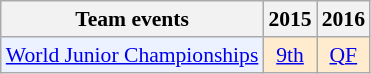<table class="wikitable" style="font-size: 90%; text-align:center">
<tr>
<th>Team events</th>
<th>2015</th>
<th>2016</th>
</tr>
<tr>
<td bgcolor="#ECF2FF"; align="left"><a href='#'>World Junior Championships</a></td>
<td bgcolor=FFEBCD><a href='#'>9th</a></td>
<td bgcolor=FFEBCD><a href='#'>QF</a></td>
</tr>
</table>
